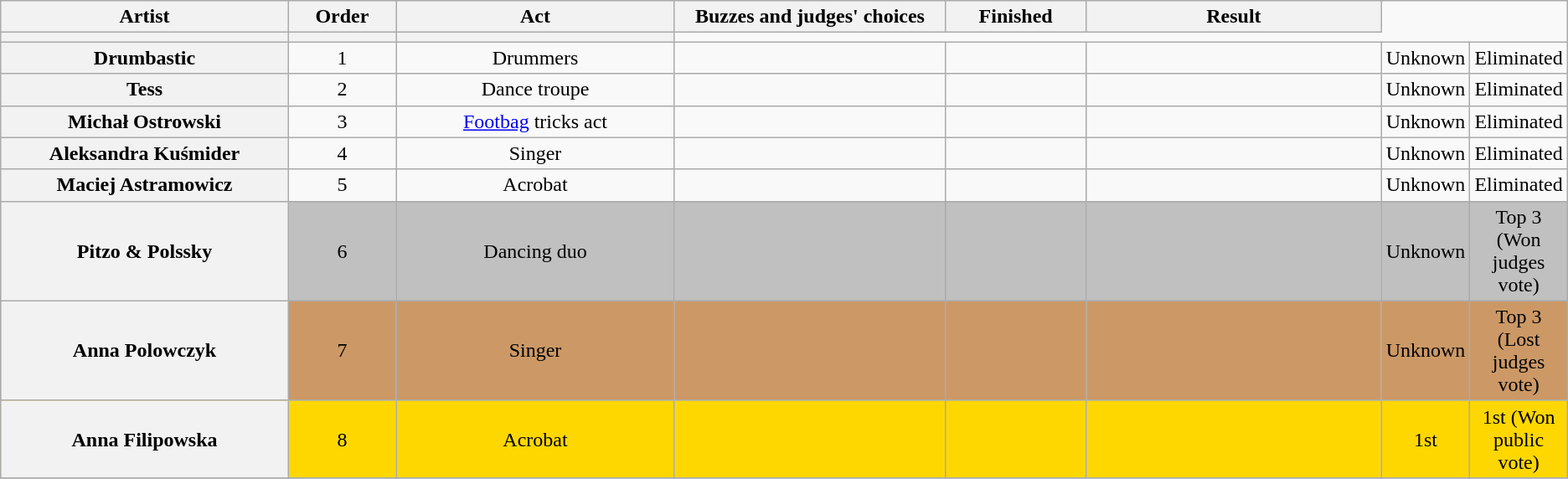<table class="wikitable plainrowheaders" style="text-align:center;">
<tr>
<th scope="col rowspan=2" style="width:18em;">Artist</th>
<th scope="col rowspan=2" style="width:1em;">Order</th>
<th scope="col rowspan=2" style="width:18em;">Act</th>
<th scope="col colspan=3" style="width:18em;">Buzzes and judges' choices</th>
<th scope="col rowspan=2" style="width:8em;">Finished</th>
<th scope="col rowspan=2" style="width:20em;">Result</th>
</tr>
<tr>
<th scope="col" style="width:6em;"></th>
<th scope="col" style="width:6em;"></th>
<th scope="col" style="width:6em;"></th>
</tr>
<tr>
<th scope="row">Drumbastic</th>
<td>1</td>
<td>Drummers</td>
<td></td>
<td></td>
<td></td>
<td>Unknown</td>
<td>Eliminated</td>
</tr>
<tr>
<th scope="row">Tess</th>
<td>2</td>
<td>Dance troupe</td>
<td></td>
<td></td>
<td></td>
<td>Unknown</td>
<td>Eliminated</td>
</tr>
<tr>
<th scope="row">Michał Ostrowski</th>
<td>3</td>
<td><a href='#'>Footbag</a> tricks act</td>
<td></td>
<td></td>
<td></td>
<td>Unknown</td>
<td>Eliminated</td>
</tr>
<tr>
<th scope="row">Aleksandra Kuśmider</th>
<td>4</td>
<td>Singer</td>
<td></td>
<td></td>
<td></td>
<td>Unknown</td>
<td>Eliminated</td>
</tr>
<tr>
<th scope="row">Maciej Astramowicz</th>
<td>5</td>
<td>Acrobat</td>
<td></td>
<td></td>
<td></td>
<td>Unknown</td>
<td>Eliminated</td>
</tr>
<tr style="background:silver;">
<th scope="row">Pitzo & Polssky</th>
<td>6</td>
<td>Dancing duo</td>
<td></td>
<td></td>
<td></td>
<td>Unknown</td>
<td>Top 3 (Won judges vote)</td>
</tr>
<tr style="background:#c96;">
<th scope="row">Anna Polowczyk</th>
<td>7</td>
<td>Singer</td>
<td></td>
<td></td>
<td></td>
<td>Unknown</td>
<td>Top 3 (Lost judges vote)</td>
</tr>
<tr style="background:gold;">
<th scope="row">Anna Filipowska</th>
<td>8</td>
<td>Acrobat</td>
<td></td>
<td></td>
<td></td>
<td>1st</td>
<td>1st (Won public vote)</td>
</tr>
<tr>
</tr>
</table>
